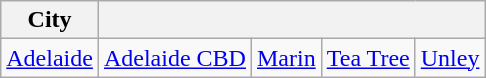<table class="wikitable">
<tr>
<th>City</th>
<th colspan="5"></th>
</tr>
<tr>
<td><a href='#'>Adelaide</a></td>
<td><a href='#'>Adelaide CBD</a></td>
<td><a href='#'>Marin</a></td>
<td><a href='#'>Tea Tree</a></td>
<td><a href='#'>Unley</a></td>
</tr>
</table>
